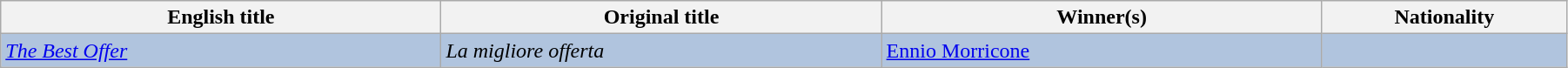<table class="wikitable" style="width:95%;" cellpadding="5">
<tr>
<th style="width:18%;">English title</th>
<th style="width:18%;">Original title</th>
<th style="width:18%;">Winner(s)</th>
<th style="width:10%;">Nationality</th>
</tr>
<tr style="background:#B0C4DE;">
<td><em><a href='#'>The Best Offer</a></em></td>
<td><em>La migliore offerta</em></td>
<td><a href='#'>Ennio Morricone</a></td>
<td></td>
</tr>
</table>
